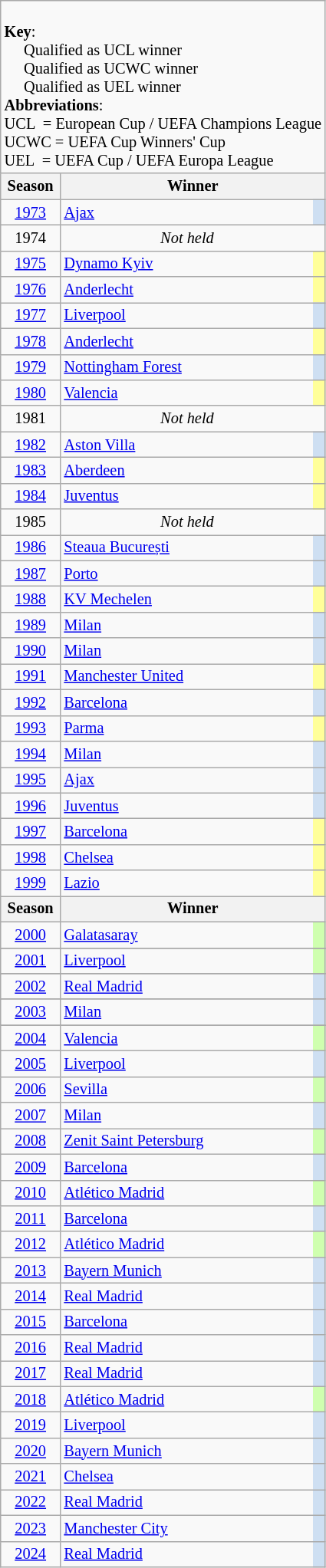<table class="wikitable floatright" style="text-align:left; margin-top:15px; font-size:85%">
<tr>
<td colspan=3 align="left"><br><div><strong>Key</strong>:<br><span>    </span> Qualified as UCL winner<br> <span>    </span> Qualified as UCWC winner<br> <span>    </span> Qualified as UEL winner</div>
<div><strong>Abbreviations</strong>:<br>UCL  = European Cup / UEFA Champions League<br> UCWC = UEFA Cup Winners' Cup<br> UEL  = UEFA Cup / UEFA Europa League</div></td>
</tr>
<tr>
<th>Season</th>
<th colspan=2 style="width:200px">Winner<br></th>
</tr>
<tr>
<td style="text-align:center"><a href='#'>1973</a></td>
<td style="border-right-style:hidden"> <a href='#'>Ajax</a></td>
<td style="background-color:#cedff2; width=2px"></td>
</tr>
<tr>
<td style="text-align:center">1974</td>
<td style="text-align:center; border-right-style:hidden;"><em>Not held</em></td>
<td></td>
</tr>
<tr>
<td style="text-align:center"><a href='#'>1975</a></td>
<td style="border-right-style:hidden"> <a href='#'>Dynamo Kyiv</a></td>
<td style="background-color:#FFFF99; width=2px"></td>
</tr>
<tr>
<td style="text-align:center"><a href='#'>1976</a></td>
<td style="border-right-style:hidden"> <a href='#'>Anderlecht</a></td>
<td style="background-color:#FFFF99; width=2px"></td>
</tr>
<tr>
<td style="text-align:center"><a href='#'>1977</a></td>
<td style="border-right-style:hidden"> <a href='#'>Liverpool</a></td>
<td style="background-color:#cedff2; width=2px"></td>
</tr>
<tr>
<td style="text-align:center"><a href='#'>1978</a></td>
<td style="border-right-style:hidden"> <a href='#'>Anderlecht</a> </td>
<td style="background-color:#FFFF99; width=2px"></td>
</tr>
<tr>
<td style="text-align:center"><a href='#'>1979</a></td>
<td style="border-right-style:hidden"> <a href='#'>Nottingham Forest</a></td>
<td style="background-color:#cedff2; width=2px"></td>
</tr>
<tr>
<td style="text-align:center"><a href='#'>1980</a></td>
<td style="border-right-style:hidden"> <a href='#'>Valencia</a></td>
<td style="background-color:#FFFF99; width=2px"></td>
</tr>
<tr>
<td style="text-align:center">1981</td>
<td style="text-align:center; border-right-style:hidden;"><em>Not held</em></td>
<td></td>
</tr>
<tr>
<td style="text-align:center"><a href='#'>1982</a></td>
<td style="border-right-style:hidden"> <a href='#'>Aston Villa</a></td>
<td style="background-color:#cedff2; width=2px"></td>
</tr>
<tr>
<td style="text-align:center"><a href='#'>1983</a></td>
<td style="border-right-style:hidden"> <a href='#'>Aberdeen</a></td>
<td style="background-color:#FFFF99; width=2px"></td>
</tr>
<tr>
<td style="text-align:center"><a href='#'>1984</a></td>
<td style="border-right-style:hidden"> <a href='#'>Juventus</a></td>
<td style="background-color:#FFFF99; width=2px"></td>
</tr>
<tr>
<td style="text-align:center">1985</td>
<td style="text-align:center; border-right-style:hidden;"><em>Not held</em></td>
<td></td>
</tr>
<tr>
<td style="text-align:center"><a href='#'>1986</a></td>
<td style="border-right-style:hidden"> <a href='#'>Steaua București</a></td>
<td style="background-color:#cedff2; width=2px"></td>
</tr>
<tr>
<td style="text-align:center"><a href='#'>1987</a></td>
<td style="border-right-style:hidden"> <a href='#'>Porto</a></td>
<td style="background-color:#cedff2; width=2px"></td>
</tr>
<tr>
<td style="text-align:center"><a href='#'>1988</a></td>
<td style="border-right-style:hidden"> <a href='#'>KV Mechelen</a></td>
<td style="background-color:#FFFF99; width=2px"></td>
</tr>
<tr>
<td style="text-align:center"><a href='#'>1989</a></td>
<td style="border-right-style:hidden"> <a href='#'>Milan</a></td>
<td style="background-color:#cedff2; width=2px"></td>
</tr>
<tr>
<td style="text-align:center"><a href='#'>1990</a></td>
<td style="border-right-style:hidden"> <a href='#'>Milan</a> </td>
<td style="background-color:#cedff2; width=2px"></td>
</tr>
<tr>
<td style="text-align:center"><a href='#'>1991</a></td>
<td style="border-right-style:hidden"> <a href='#'>Manchester United</a></td>
<td style="background-color:#FFFF99; width=2px"></td>
</tr>
<tr>
<td style="text-align:center"><a href='#'>1992</a></td>
<td style="border-right-style:hidden"> <a href='#'>Barcelona</a></td>
<td style="background-color:#cedff2; width=2px"></td>
</tr>
<tr>
<td style="text-align:center"><a href='#'>1993</a></td>
<td style="border-right-style:hidden"> <a href='#'>Parma</a></td>
<td style="background-color:#FFFF99; width=2px"></td>
</tr>
<tr>
<td style="text-align:center"><a href='#'>1994</a></td>
<td style="border-right-style:hidden"> <a href='#'>Milan</a> </td>
<td style="background-color:#cedff2; width=2px"></td>
</tr>
<tr>
<td style="text-align:center"><a href='#'>1995</a></td>
<td style="border-right-style:hidden"> <a href='#'>Ajax</a> </td>
<td style="background-color:#cedff2; width=2px"></td>
</tr>
<tr>
<td style="text-align:center"><a href='#'>1996</a></td>
<td style="border-right-style:hidden"> <a href='#'>Juventus</a> </td>
<td style="background-color:#cedff2; width=2px"></td>
</tr>
<tr>
<td style="text-align:center"><a href='#'>1997</a></td>
<td style="border-right-style:hidden"> <a href='#'>Barcelona</a> </td>
<td style="background-color:#FFFF99; width=2px"></td>
</tr>
<tr>
<td style="text-align:center"><a href='#'>1998</a></td>
<td style="border-right-style:hidden"> <a href='#'>Chelsea</a></td>
<td style="background-color:#FFFF99; width=2px"></td>
</tr>
<tr>
<td style="text-align:center"><a href='#'>1999</a></td>
<td style="border-right-style:hidden"> <a href='#'>Lazio</a></td>
<td style="background-color:#FFFF99; width=2px"></td>
</tr>
<tr>
<th>Season</th>
<th colspan=2  style="width:180px">Winner<br></th>
</tr>
<tr>
<td style="text-align:center"><a href='#'>2000</a></td>
<td style="border-right-style:hidden"> <a href='#'>Galatasaray</a></td>
<td style="background-color:#cfffaf; width=2px"></td>
</tr>
<tr>
</tr>
<tr>
<td style="text-align:center"><a href='#'>2001</a></td>
<td style="border-right-style:hidden"> <a href='#'>Liverpool</a> </td>
<td style="background-color:#cfffaf; width=2px"></td>
</tr>
<tr>
</tr>
<tr>
<td style="text-align:center"><a href='#'>2002</a></td>
<td style="border-right-style:hidden"> <a href='#'>Real Madrid</a></td>
<td style="background-color:#cedff2; width=2px"></td>
</tr>
<tr>
</tr>
<tr>
<td style="text-align:center"><a href='#'>2003</a></td>
<td style="border-right-style:hidden"> <a href='#'>Milan</a> </td>
<td style="background-color:#cedff2; width=2px"></td>
</tr>
<tr>
</tr>
<tr>
<td style="text-align:center"><a href='#'>2004</a></td>
<td style="border-right-style:hidden"> <a href='#'>Valencia</a> </td>
<td style="background-color:#cfffaf; width=2px"></td>
</tr>
<tr>
<td style="text-align:center"><a href='#'>2005</a></td>
<td style="border-right-style:hidden"> <a href='#'>Liverpool</a> </td>
<td style="background-color:#cedff2; width=2px"></td>
</tr>
<tr>
<td style="text-align:center"><a href='#'>2006</a></td>
<td style="border-right-style:hidden"> <a href='#'>Sevilla</a></td>
<td style="background-color:#cfffaf; width=2px"></td>
</tr>
<tr>
<td style="text-align:center"><a href='#'>2007</a></td>
<td style="border-right-style:hidden"> <a href='#'>Milan</a> </td>
<td style="background-color:#cedff2; width=2px"></td>
</tr>
<tr>
<td style="text-align:center"><a href='#'>2008</a></td>
<td style="border-right-style:hidden"> <a href='#'>Zenit Saint Petersburg</a></td>
<td style="background-color:#cfffaf; width=2px"></td>
</tr>
<tr>
<td style="text-align:center"><a href='#'>2009</a></td>
<td style="border-right-style:hidden"> <a href='#'>Barcelona</a> </td>
<td style="background-color:#cedff2; width=2px"></td>
</tr>
<tr>
<td style="text-align:center"><a href='#'>2010</a></td>
<td style="border-right-style:hidden"> <a href='#'>Atlético Madrid</a></td>
<td style="background-color:#cfffaf; width=2px"></td>
</tr>
<tr>
<td style="text-align:center"><a href='#'>2011</a></td>
<td style="border-right-style:hidden"> <a href='#'>Barcelona</a> </td>
<td style="background-color:#cedff2; width=2px"></td>
</tr>
<tr>
<td style="text-align:center"><a href='#'>2012</a></td>
<td style="border-right-style:hidden"> <a href='#'>Atlético Madrid</a> </td>
<td style="background-color:#cfffaf; width=2px"></td>
</tr>
<tr>
<td style="text-align:center"><a href='#'>2013</a></td>
<td style="border-right-style:hidden"> <a href='#'>Bayern Munich</a></td>
<td style="background-color:#cedff2; width=2px"></td>
</tr>
<tr>
<td style="text-align:center"><a href='#'>2014</a></td>
<td style="border-right-style:hidden"> <a href='#'>Real Madrid</a> </td>
<td style="background-color:#cedff2; width=2px"></td>
</tr>
<tr>
<td style="text-align:center"><a href='#'>2015</a></td>
<td style="border-right-style:hidden"> <a href='#'>Barcelona</a> </td>
<td style="background-color:#cedff2; width=2px"></td>
</tr>
<tr>
<td style="text-align:center"><a href='#'>2016</a></td>
<td style="border-right-style:hidden"> <a href='#'>Real Madrid</a> </td>
<td style="background-color:#cedff2; width=2px"></td>
</tr>
<tr>
<td style="text-align:center"><a href='#'>2017</a></td>
<td style="border-right-style:hidden"> <a href='#'>Real Madrid</a> </td>
<td style="background-color:#cedff2; width=2px"></td>
</tr>
<tr>
<td style="text-align:center"><a href='#'>2018</a></td>
<td style="border-right-style:hidden"> <a href='#'>Atlético Madrid</a> </td>
<td style="background-color:#cfffaf; width=2px"></td>
</tr>
<tr>
<td style="text-align:center"><a href='#'>2019</a></td>
<td style="border-right-style:hidden"> <a href='#'>Liverpool</a> </td>
<td style="background-color:#cedff2; width=2px"></td>
</tr>
<tr>
<td style="text-align:center"><a href='#'>2020</a></td>
<td style="border-right-style:hidden"> <a href='#'>Bayern Munich</a> </td>
<td style="background-color:#cedff2; width=2px"></td>
</tr>
<tr>
<td style="text-align:center"><a href='#'>2021</a></td>
<td style="border-right-style:hidden"> <a href='#'>Chelsea</a> </td>
<td style="background-color:#cedff2; width=2px"></td>
</tr>
<tr>
<td style="text-align:center"><a href='#'>2022</a></td>
<td style="border-right-style:hidden"> <a href='#'>Real Madrid</a> </td>
<td style="background-color:#cedff2; width=2px"></td>
</tr>
<tr>
<td style="text-align:center"><a href='#'>2023</a></td>
<td style="border-right-style:hidden"> <a href='#'>Manchester City</a></td>
<td style="background-color:#cedff2; width=2px"></td>
</tr>
<tr>
<td style="text-align:center"><a href='#'>2024</a></td>
<td style="border-right-style:hidden"> <a href='#'>Real Madrid</a> </td>
<td style="background-color:#cedff2; width=2px"></td>
</tr>
</table>
